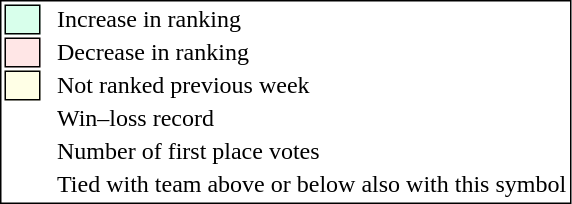<table style="border:1px solid black;">
<tr>
<td style="background:#D8FFEB; width:20px; border:1px solid black;"></td>
<td> </td>
<td>Increase in ranking</td>
</tr>
<tr>
<td style="background:#FFE6E6; width:20px; border:1px solid black;"></td>
<td> </td>
<td>Decrease in ranking</td>
</tr>
<tr>
<td style="background:#FFFFE6; width:20px; border:1px solid black;"></td>
<td> </td>
<td>Not ranked previous week</td>
</tr>
<tr>
<td></td>
<td> </td>
<td>Win–loss record</td>
</tr>
<tr>
<td></td>
<td> </td>
<td>Number of first place votes</td>
</tr>
<tr>
<td></td>
<td></td>
<td>Tied with team above or below also with this symbol</td>
</tr>
</table>
